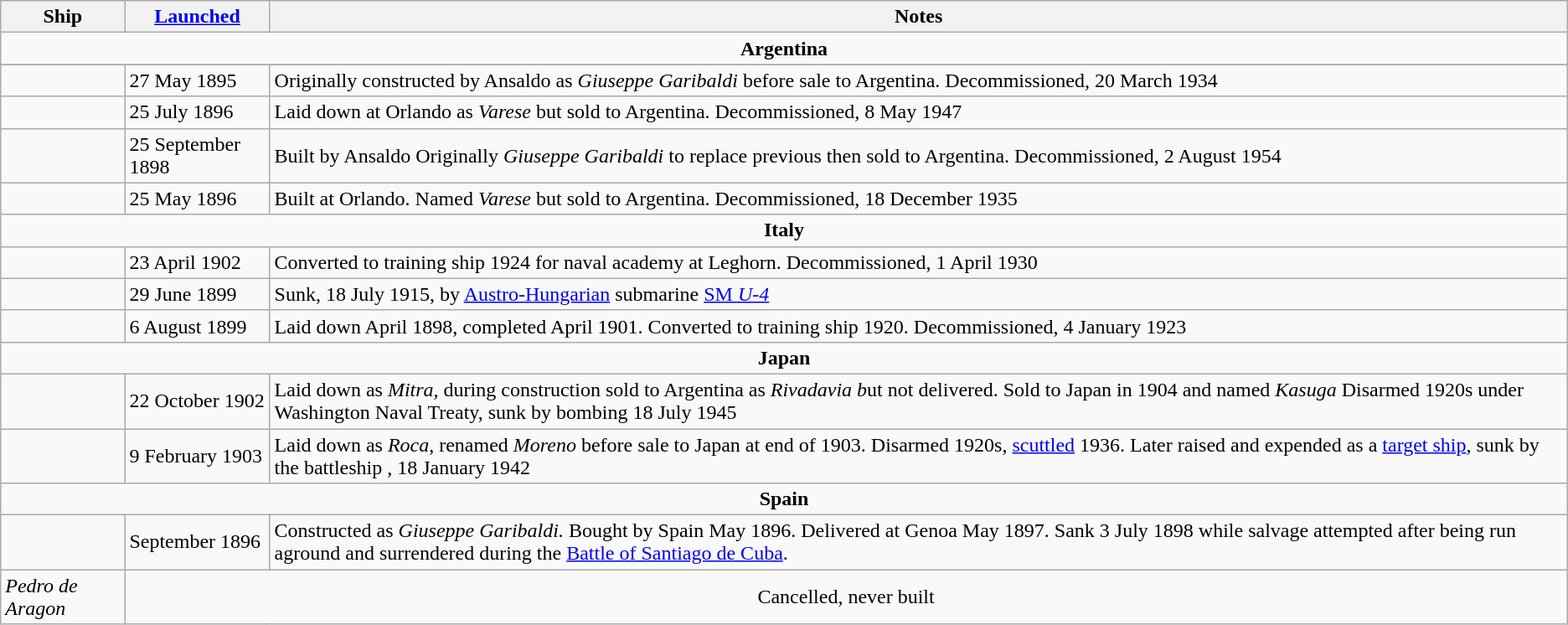<table class="wikitable plainrowheaders">
<tr>
<th scope="col">Ship</th>
<th scope="col"><a href='#'>Launched</a></th>
<th scope="col">Notes</th>
</tr>
<tr>
<td scope=row colspan=3 align=center><strong>Argentina</strong></td>
</tr>
<tr>
</tr>
<tr>
<td scope="row"></td>
<td>27 May 1895</td>
<td>Originally constructed by Ansaldo as <em>Giuseppe Garibaldi</em> before sale to Argentina. Decommissioned, 20 March 1934</td>
</tr>
<tr>
<td scope="row"></td>
<td>25 July 1896</td>
<td>Laid down at Orlando as <em>Varese</em> but sold to Argentina. Decommissioned, 8 May 1947</td>
</tr>
<tr>
<td scope="row"></td>
<td>25 September 1898</td>
<td>Built by Ansaldo Originally <em>Giuseppe Garibaldi</em> to replace previous then sold to Argentina. Decommissioned, 2 August 1954</td>
</tr>
<tr>
<td scope="row"></td>
<td>25 May 1896</td>
<td>Built at Orlando. Named <em>Varese</em> but sold to Argentina. Decommissioned, 18 December 1935</td>
</tr>
<tr>
<td scope="row" colspan=3 align=center><strong>Italy</strong></td>
</tr>
<tr>
<td scope="row"></td>
<td>23 April 1902</td>
<td>Converted to training ship 1924 for naval academy at Leghorn. Decommissioned, 1 April 1930</td>
</tr>
<tr>
<td scope="row"></td>
<td>29 June 1899</td>
<td>Sunk, 18 July 1915, by <a href='#'>Austro-Hungarian</a> submarine <a href='#'>SM <em>U-4</em></a></td>
</tr>
<tr>
<td scope="row"></td>
<td>6 August 1899</td>
<td>Laid down April 1898, completed April 1901. Converted to training ship 1920. Decommissioned, 4 January 1923</td>
</tr>
<tr>
<td scope="row" colspan=3 align=center><strong>Japan</strong></td>
</tr>
<tr>
<td scope="row"></td>
<td>22 October 1902</td>
<td>Laid down as <em>Mitra,</em> during construction sold to Argentina as <em>Rivadavia</em> <em>b</em>ut not delivered. Sold to Japan in 1904 and named <em>Kasuga</em> Disarmed 1920s under Washington Naval Treaty, sunk by bombing 18 July 1945</td>
</tr>
<tr>
<td scope="row"></td>
<td>9 February 1903</td>
<td>Laid down as <em>Roca</em>, renamed <em>Moreno</em> before sale to Japan at end of 1903. Disarmed 1920s, <a href='#'>scuttled</a> 1936. Later raised and expended as a <a href='#'>target ship</a>, sunk by the battleship , 18 January 1942</td>
</tr>
<tr>
<td scope="row" colspan=3 align=center><strong>Spain</strong></td>
</tr>
<tr>
<td scope="row"></td>
<td>September 1896</td>
<td>Constructed as <em>Giuseppe Garibaldi.</em> Bought by Spain May 1896. Delivered at Genoa May 1897. Sank 3 July 1898 while salvage attempted after being run aground and surrendered during the <a href='#'>Battle of Santiago de Cuba</a>.</td>
</tr>
<tr>
<td scope="row"><em>Pedro de Aragon</em></td>
<td colspan=2 align=center>Cancelled, never built</td>
</tr>
</table>
